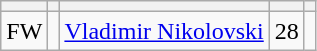<table class="wikitable sortable" style="text-align: center">
<tr>
<th></th>
<th></th>
<th></th>
<th></th>
<th></th>
</tr>
<tr>
<td>FW</td>
<td></td>
<td><a href='#'>Vladimir Nikolovski</a></td>
<td>28</td>
<td></td>
</tr>
</table>
